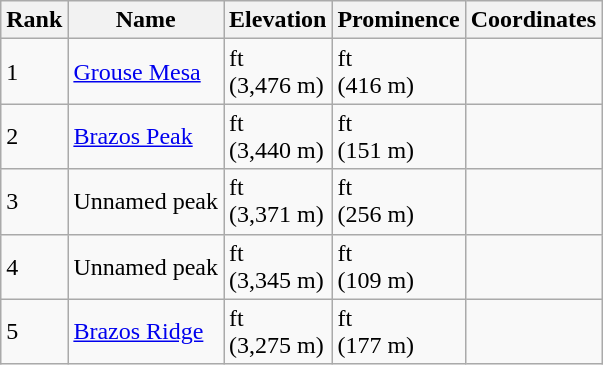<table class="wikitable" border="1">
<tr>
<th>Rank</th>
<th>Name</th>
<th>Elevation</th>
<th>Prominence</th>
<th>Coordinates</th>
</tr>
<tr>
<td>1</td>
<td><a href='#'>Grouse Mesa</a></td>
<td> ft<br>(3,476 m)</td>
<td> ft<br>(416 m)</td>
<td></td>
</tr>
<tr>
<td>2</td>
<td><a href='#'>Brazos Peak</a></td>
<td> ft<br>(3,440 m)</td>
<td> ft<br>(151 m)</td>
<td></td>
</tr>
<tr>
<td>3</td>
<td>Unnamed peak</td>
<td> ft<br>(3,371 m)</td>
<td> ft<br>(256 m)</td>
<td></td>
</tr>
<tr>
<td>4</td>
<td>Unnamed peak</td>
<td> ft<br>(3,345 m)</td>
<td> ft<br>(109 m)</td>
<td></td>
</tr>
<tr>
<td>5</td>
<td><a href='#'>Brazos Ridge</a></td>
<td> ft<br>(3,275 m)</td>
<td> ft<br>(177 m)</td>
<td></td>
</tr>
</table>
